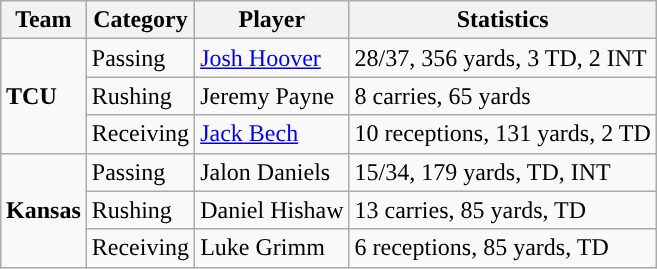<table class="wikitable" style="float: right;">
<tr>
<th>Team</th>
<th>Category</th>
<th>Player</th>
<th>Statistics</th>
</tr>
<tr>
<td rowspan=3><strong>TCU</strong></td>
<td>Passing</td>
<td><a href='#'>Josh Hoover</a></td>
<td>28/37, 356 yards, 3 TD, 2 INT</td>
</tr>
<tr>
<td>Rushing</td>
<td>Jeremy Payne</td>
<td>8 carries, 65 yards</td>
</tr>
<tr>
<td>Receiving</td>
<td><a href='#'>Jack Bech</a></td>
<td>10 receptions, 131 yards, 2 TD</td>
</tr>
<tr>
<td rowspan=3><strong>Kansas</strong></td>
<td>Passing</td>
<td>Jalon Daniels</td>
<td>15/34, 179 yards, TD, INT</td>
</tr>
<tr>
<td>Rushing</td>
<td>Daniel Hishaw</td>
<td>13 carries, 85 yards, TD</td>
</tr>
<tr>
<td>Receiving</td>
<td>Luke Grimm</td>
<td>6 receptions, 85 yards, TD</td>
</tr>
</table>
